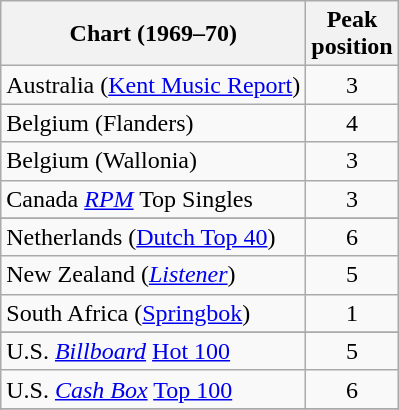<table class="wikitable sortable">
<tr>
<th>Chart (1969–70)</th>
<th>Peak<br>position</th>
</tr>
<tr>
<td>Australia (<a href='#'>Kent Music Report</a>)</td>
<td style="text-align:center;">3</td>
</tr>
<tr>
<td>Belgium (Flanders)</td>
<td style="text-align:center;">4</td>
</tr>
<tr>
<td>Belgium (Wallonia)</td>
<td style="text-align:center;">3</td>
</tr>
<tr>
<td>Canada <em><a href='#'>RPM</a></em> Top Singles</td>
<td style="text-align:center;">3</td>
</tr>
<tr>
</tr>
<tr>
<td>Netherlands (<a href='#'>Dutch Top 40</a>)</td>
<td style="text-align:center;">6</td>
</tr>
<tr>
<td>New Zealand (<em><a href='#'>Listener</a></em>)</td>
<td style="text-align:center;">5</td>
</tr>
<tr>
<td>South Africa (<a href='#'>Springbok</a>)</td>
<td align="center">1</td>
</tr>
<tr>
</tr>
<tr>
<td>U.S. <em><a href='#'>Billboard</a></em> <a href='#'>Hot 100</a></td>
<td style="text-align:center;">5</td>
</tr>
<tr>
<td>U.S. <em><a href='#'>Cash Box</a></em> <a href='#'>Top 100</a></td>
<td align="center">6</td>
</tr>
<tr>
</tr>
<tr>
</tr>
</table>
